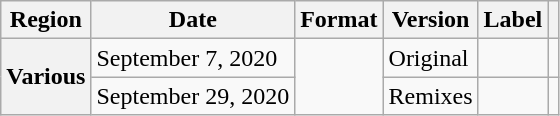<table class="wikitable plainrowheaders">
<tr>
<th scope="col">Region</th>
<th scope="col">Date</th>
<th scope="col">Format</th>
<th scope="col">Version</th>
<th scope="col">Label</th>
<th scope="col"></th>
</tr>
<tr>
<th scope="row" rowspan="2">Various</th>
<td>September 7, 2020</td>
<td rowspan="2"></td>
<td>Original</td>
<td></td>
<td style="text-align:center"></td>
</tr>
<tr>
<td>September 29, 2020</td>
<td>Remixes</td>
<td></td>
<td style="text-align:center" rowspan="2"></td>
</tr>
</table>
